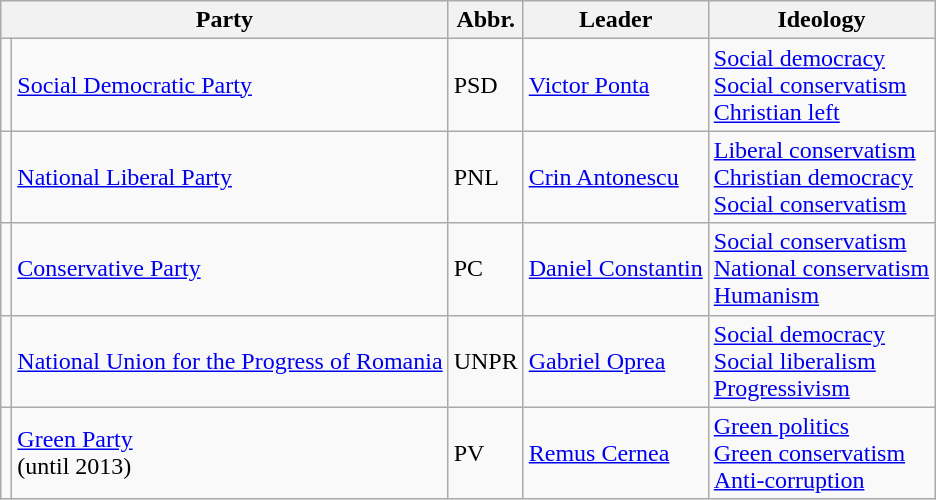<table class="wikitable sortable">
<tr>
<th colspan="2">Party</th>
<th>Abbr.</th>
<th>Leader</th>
<th>Ideology</th>
</tr>
<tr>
<td bgcolor=></td>
<td><a href='#'>Social Democratic Party</a></td>
<td>PSD</td>
<td><a href='#'>Victor Ponta</a></td>
<td><a href='#'>Social democracy</a><br><a href='#'>Social conservatism</a><br><a href='#'>Christian left</a></td>
</tr>
<tr>
<td bgcolor=></td>
<td><a href='#'>National Liberal Party</a></td>
<td>PNL</td>
<td><a href='#'>Crin Antonescu</a></td>
<td><a href='#'>Liberal conservatism</a><br><a href='#'>Christian democracy</a><br><a href='#'>Social conservatism</a></td>
</tr>
<tr>
<td bgcolor=></td>
<td><a href='#'>Conservative Party</a></td>
<td>PC</td>
<td><a href='#'>Daniel Constantin</a></td>
<td><a href='#'>Social conservatism</a><br><a href='#'>National conservatism</a><br><a href='#'>Humanism</a></td>
</tr>
<tr>
<td bgcolor=></td>
<td><a href='#'>National Union for the Progress of Romania</a></td>
<td>UNPR</td>
<td><a href='#'>Gabriel Oprea</a></td>
<td><a href='#'>Social democracy</a><br><a href='#'>Social liberalism</a><br><a href='#'>Progressivism</a></td>
</tr>
<tr>
<td bgcolor=></td>
<td><a href='#'>Green Party</a><br>(until 2013)</td>
<td>PV</td>
<td><a href='#'>Remus Cernea</a></td>
<td><a href='#'>Green politics</a><br><a href='#'>Green conservatism</a><br><a href='#'>Anti-corruption</a></td>
</tr>
</table>
